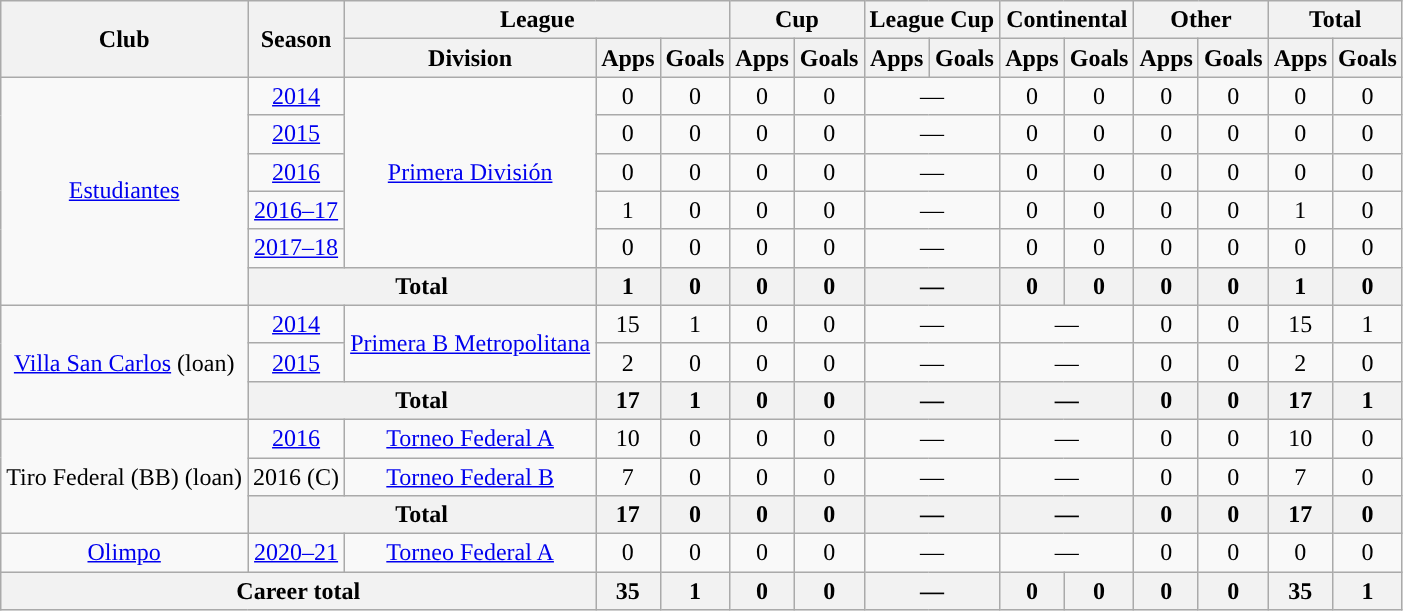<table class="wikitable" style="text-align:center">
<tr>
<th rowspan="2">Club</th>
<th rowspan="2">Season</th>
<th colspan="3">League</th>
<th colspan="2">Cup</th>
<th colspan="2">League Cup</th>
<th colspan="2">Continental</th>
<th colspan="2">Other</th>
<th colspan="2">Total</th>
</tr>
<tr>
<th>Division</th>
<th>Apps</th>
<th>Goals</th>
<th>Apps</th>
<th>Goals</th>
<th>Apps</th>
<th>Goals</th>
<th>Apps</th>
<th>Goals</th>
<th>Apps</th>
<th>Goals</th>
<th>Apps</th>
<th>Goals</th>
</tr>
<tr>
<td rowspan="6"><a href='#'>Estudiantes</a></td>
<td><a href='#'>2014</a></td>
<td rowspan="5"><a href='#'>Primera División</a></td>
<td>0</td>
<td>0</td>
<td>0</td>
<td>0</td>
<td colspan="2">—</td>
<td>0</td>
<td>0</td>
<td>0</td>
<td>0</td>
<td>0</td>
<td>0</td>
</tr>
<tr>
<td><a href='#'>2015</a></td>
<td>0</td>
<td>0</td>
<td>0</td>
<td>0</td>
<td colspan="2">—</td>
<td>0</td>
<td>0</td>
<td>0</td>
<td>0</td>
<td>0</td>
<td>0</td>
</tr>
<tr>
<td><a href='#'>2016</a></td>
<td>0</td>
<td>0</td>
<td>0</td>
<td>0</td>
<td colspan="2">—</td>
<td>0</td>
<td>0</td>
<td>0</td>
<td>0</td>
<td>0</td>
<td>0</td>
</tr>
<tr>
<td><a href='#'>2016–17</a></td>
<td>1</td>
<td>0</td>
<td>0</td>
<td>0</td>
<td colspan="2">—</td>
<td>0</td>
<td>0</td>
<td>0</td>
<td>0</td>
<td>1</td>
<td>0</td>
</tr>
<tr>
<td><a href='#'>2017–18</a></td>
<td>0</td>
<td>0</td>
<td>0</td>
<td>0</td>
<td colspan="2">—</td>
<td>0</td>
<td>0</td>
<td>0</td>
<td>0</td>
<td>0</td>
<td>0</td>
</tr>
<tr>
<th colspan="2">Total</th>
<th>1</th>
<th>0</th>
<th>0</th>
<th>0</th>
<th colspan="2">—</th>
<th>0</th>
<th>0</th>
<th>0</th>
<th>0</th>
<th>1</th>
<th>0</th>
</tr>
<tr>
<td rowspan="3"><a href='#'>Villa San Carlos</a> (loan)</td>
<td><a href='#'>2014</a></td>
<td rowspan="2"><a href='#'>Primera B Metropolitana</a></td>
<td>15</td>
<td>1</td>
<td>0</td>
<td>0</td>
<td colspan="2">—</td>
<td colspan="2">—</td>
<td>0</td>
<td>0</td>
<td>15</td>
<td>1</td>
</tr>
<tr>
<td><a href='#'>2015</a></td>
<td>2</td>
<td>0</td>
<td>0</td>
<td>0</td>
<td colspan="2">—</td>
<td colspan="2">—</td>
<td>0</td>
<td>0</td>
<td>2</td>
<td>0</td>
</tr>
<tr>
<th colspan="2">Total</th>
<th>17</th>
<th>1</th>
<th>0</th>
<th>0</th>
<th colspan="2">—</th>
<th colspan="2">—</th>
<th>0</th>
<th>0</th>
<th>17</th>
<th>1</th>
</tr>
<tr>
<td rowspan="3">Tiro Federal (BB) (loan)</td>
<td><a href='#'>2016</a></td>
<td rowspan="1"><a href='#'>Torneo Federal A</a></td>
<td>10</td>
<td>0</td>
<td>0</td>
<td>0</td>
<td colspan="2">—</td>
<td colspan="2">—</td>
<td>0</td>
<td>0</td>
<td>10</td>
<td>0</td>
</tr>
<tr>
<td>2016 (C)</td>
<td rowspan="1"><a href='#'>Torneo Federal B</a></td>
<td>7</td>
<td>0</td>
<td>0</td>
<td>0</td>
<td colspan="2">—</td>
<td colspan="2">—</td>
<td>0</td>
<td>0</td>
<td>7</td>
<td>0</td>
</tr>
<tr>
<th colspan="2">Total</th>
<th>17</th>
<th>0</th>
<th>0</th>
<th>0</th>
<th colspan="2">—</th>
<th colspan="2">—</th>
<th>0</th>
<th>0</th>
<th>17</th>
<th>0</th>
</tr>
<tr>
<td rowspan="1"><a href='#'>Olimpo</a></td>
<td><a href='#'>2020–21</a></td>
<td rowspan="1"><a href='#'>Torneo Federal A</a></td>
<td>0</td>
<td>0</td>
<td>0</td>
<td>0</td>
<td colspan="2">—</td>
<td colspan="2">—</td>
<td>0</td>
<td>0</td>
<td>0</td>
<td>0</td>
</tr>
<tr>
<th colspan="3">Career total</th>
<th>35</th>
<th>1</th>
<th>0</th>
<th>0</th>
<th colspan="2">—</th>
<th>0</th>
<th>0</th>
<th>0</th>
<th>0</th>
<th>35</th>
<th>1</th>
</tr>
</table>
